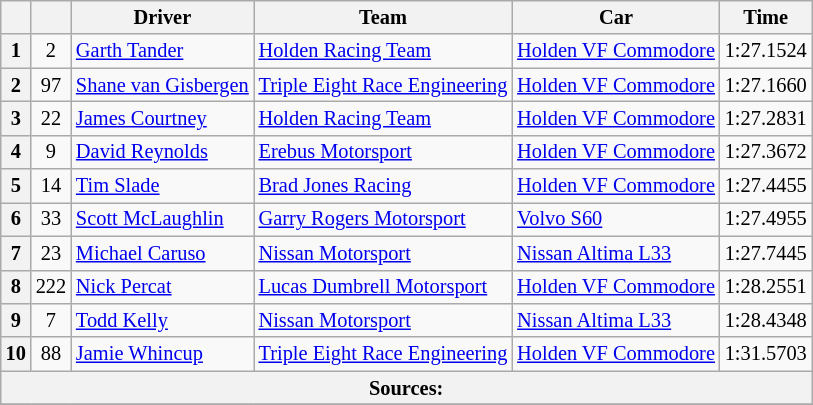<table class="wikitable" style="font-size: 85%">
<tr>
<th></th>
<th></th>
<th>Driver</th>
<th>Team</th>
<th>Car</th>
<th>Time</th>
</tr>
<tr>
<th>1</th>
<td align="center">2</td>
<td> <a href='#'>Garth Tander</a></td>
<td><a href='#'>Holden Racing Team</a></td>
<td><a href='#'>Holden VF Commodore</a></td>
<td>1:27.1524</td>
</tr>
<tr>
<th>2</th>
<td align="center">97</td>
<td> <a href='#'>Shane van Gisbergen</a></td>
<td><a href='#'>Triple Eight Race Engineering</a></td>
<td><a href='#'>Holden VF Commodore</a></td>
<td>1:27.1660</td>
</tr>
<tr>
<th>3</th>
<td align="center">22</td>
<td> <a href='#'>James Courtney</a></td>
<td><a href='#'>Holden Racing Team</a></td>
<td><a href='#'>Holden VF Commodore</a></td>
<td>1:27.2831</td>
</tr>
<tr>
<th>4</th>
<td align="center">9</td>
<td> <a href='#'>David Reynolds</a></td>
<td><a href='#'>Erebus Motorsport</a></td>
<td><a href='#'>Holden VF Commodore</a></td>
<td>1:27.3672</td>
</tr>
<tr>
<th>5</th>
<td align="center">14</td>
<td> <a href='#'>Tim Slade</a></td>
<td><a href='#'>Brad Jones Racing</a></td>
<td><a href='#'>Holden VF Commodore</a></td>
<td>1:27.4455</td>
</tr>
<tr>
<th>6</th>
<td align="center">33</td>
<td> <a href='#'>Scott McLaughlin</a></td>
<td><a href='#'>Garry Rogers Motorsport</a></td>
<td><a href='#'>Volvo S60</a></td>
<td>1:27.4955</td>
</tr>
<tr>
<th>7</th>
<td align="center">23</td>
<td> <a href='#'>Michael Caruso</a></td>
<td><a href='#'>Nissan Motorsport</a></td>
<td><a href='#'>Nissan Altima L33</a></td>
<td>1:27.7445</td>
</tr>
<tr>
<th>8</th>
<td align="center">222</td>
<td> <a href='#'>Nick Percat</a></td>
<td><a href='#'>Lucas Dumbrell Motorsport</a></td>
<td><a href='#'>Holden VF Commodore</a></td>
<td>1:28.2551</td>
</tr>
<tr>
<th>9</th>
<td align="center">7</td>
<td> <a href='#'>Todd Kelly</a></td>
<td><a href='#'>Nissan Motorsport</a></td>
<td><a href='#'>Nissan Altima L33</a></td>
<td>1:28.4348</td>
</tr>
<tr>
<th>10</th>
<td align="center">88</td>
<td> <a href='#'>Jamie Whincup</a></td>
<td><a href='#'>Triple Eight Race Engineering</a></td>
<td><a href='#'>Holden VF Commodore</a></td>
<td>1:31.5703</td>
</tr>
<tr>
<th colspan="6">Sources:</th>
</tr>
<tr>
</tr>
</table>
